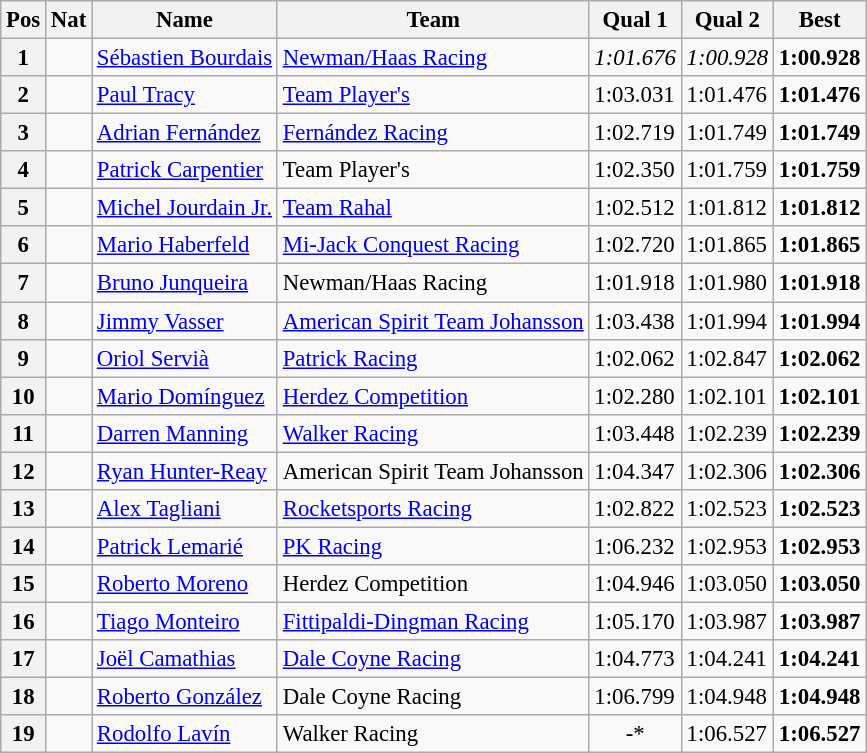<table class="wikitable" style="font-size: 95%;">
<tr>
<th>Pos</th>
<th>Nat</th>
<th>Name</th>
<th>Team</th>
<th>Qual 1</th>
<th>Qual 2</th>
<th>Best</th>
</tr>
<tr>
<th>1</th>
<td></td>
<td><a href='#'>Sébastien Bourdais</a></td>
<td><a href='#'>Newman/Haas Racing</a></td>
<td><em>1:01.676</em></td>
<td><em>1:00.928</em></td>
<td><strong>1:00.928</strong></td>
</tr>
<tr>
<th>2</th>
<td></td>
<td><a href='#'>Paul Tracy</a></td>
<td><a href='#'>Team Player's</a></td>
<td>1:03.031</td>
<td>1:01.476</td>
<td><strong>1:01.476</strong></td>
</tr>
<tr>
<th>3</th>
<td></td>
<td><a href='#'>Adrian Fernández</a></td>
<td><a href='#'>Fernández Racing</a></td>
<td>1:02.719</td>
<td>1:01.749</td>
<td><strong>1:01.749</strong></td>
</tr>
<tr>
<th>4</th>
<td></td>
<td><a href='#'>Patrick Carpentier</a></td>
<td>Team Player's</td>
<td>1:02.350</td>
<td>1:01.759</td>
<td><strong>1:01.759</strong></td>
</tr>
<tr>
<th>5</th>
<td></td>
<td><a href='#'>Michel Jourdain Jr.</a></td>
<td><a href='#'>Team Rahal</a></td>
<td>1:02.512</td>
<td>1:01.812</td>
<td><strong>1:01.812</strong></td>
</tr>
<tr>
<th>6</th>
<td></td>
<td><a href='#'>Mario Haberfeld</a></td>
<td><a href='#'>Mi-Jack Conquest Racing</a></td>
<td>1:02.720</td>
<td>1:01.865</td>
<td><strong>1:01.865</strong></td>
</tr>
<tr>
<th>7</th>
<td></td>
<td><a href='#'>Bruno Junqueira</a></td>
<td>Newman/Haas Racing</td>
<td>1:01.918</td>
<td>1:01.980</td>
<td><strong>1:01.918</strong></td>
</tr>
<tr>
<th>8</th>
<td></td>
<td><a href='#'>Jimmy Vasser</a></td>
<td><a href='#'>American Spirit Team Johansson</a></td>
<td>1:03.438</td>
<td>1:01.994</td>
<td><strong>1:01.994</strong></td>
</tr>
<tr>
<th>9</th>
<td></td>
<td><a href='#'>Oriol Servià</a></td>
<td><a href='#'>Patrick Racing</a></td>
<td>1:02.062</td>
<td>1:02.847</td>
<td><strong>1:02.062</strong></td>
</tr>
<tr>
<th>10</th>
<td></td>
<td><a href='#'>Mario Domínguez</a></td>
<td><a href='#'>Herdez Competition</a></td>
<td>1:02.280</td>
<td>1:02.101</td>
<td><strong>1:02.101</strong></td>
</tr>
<tr>
<th>11</th>
<td></td>
<td><a href='#'>Darren Manning</a></td>
<td><a href='#'>Walker Racing</a></td>
<td>1:03.448</td>
<td>1:02.239</td>
<td><strong>1:02.239</strong></td>
</tr>
<tr>
<th>12</th>
<td></td>
<td><a href='#'>Ryan Hunter-Reay</a></td>
<td>American Spirit Team Johansson</td>
<td>1:04.347</td>
<td>1:02.306</td>
<td><strong>1:02.306</strong></td>
</tr>
<tr>
<th>13</th>
<td></td>
<td><a href='#'>Alex Tagliani</a></td>
<td><a href='#'>Rocketsports Racing</a></td>
<td>1:02.822</td>
<td>1:02.523</td>
<td><strong>1:02.523</strong></td>
</tr>
<tr>
<th>14</th>
<td></td>
<td><a href='#'>Patrick Lemarié</a></td>
<td><a href='#'>PK Racing</a></td>
<td>1:06.232</td>
<td>1:02.953</td>
<td><strong>1:02.953</strong></td>
</tr>
<tr>
<th>15</th>
<td></td>
<td><a href='#'>Roberto Moreno</a></td>
<td>Herdez Competition</td>
<td>1:04.946</td>
<td>1:03.050</td>
<td><strong>1:03.050</strong></td>
</tr>
<tr>
<th>16</th>
<td></td>
<td><a href='#'>Tiago Monteiro</a></td>
<td><a href='#'>Fittipaldi-Dingman Racing</a></td>
<td>1:05.170</td>
<td>1:03.987</td>
<td><strong>1:03.987</strong></td>
</tr>
<tr>
<th>17</th>
<td></td>
<td><a href='#'>Joël Camathias</a></td>
<td><a href='#'>Dale Coyne Racing</a></td>
<td>1:04.773</td>
<td>1:04.241</td>
<td><strong>1:04.241</strong></td>
</tr>
<tr>
<th>18</th>
<td></td>
<td><a href='#'>Roberto González</a></td>
<td>Dale Coyne Racing</td>
<td>1:06.799</td>
<td>1:04.948</td>
<td><strong>1:04.948</strong></td>
</tr>
<tr>
<th>19</th>
<td></td>
<td><a href='#'>Rodolfo Lavín</a></td>
<td>Walker Racing</td>
<td align=center>-*</td>
<td>1:06.527</td>
<td><strong>1:06.527</strong></td>
</tr>
</table>
